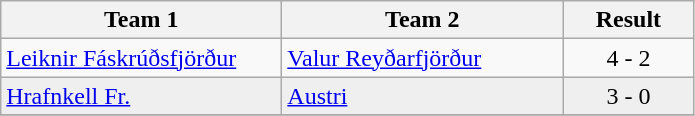<table class="wikitable">
<tr>
<th width="180">Team 1</th>
<th width="180">Team 2</th>
<th width="80">Result</th>
</tr>
<tr>
<td><a href='#'>Leiknir Fáskrúðsfjörður</a></td>
<td><a href='#'>Valur Reyðarfjörður</a></td>
<td align="center">4 - 2</td>
</tr>
<tr style="background:#EFEFEF">
<td><a href='#'>Hrafnkell Fr.</a></td>
<td><a href='#'>Austri</a></td>
<td align="center">3 - 0</td>
</tr>
<tr>
</tr>
</table>
